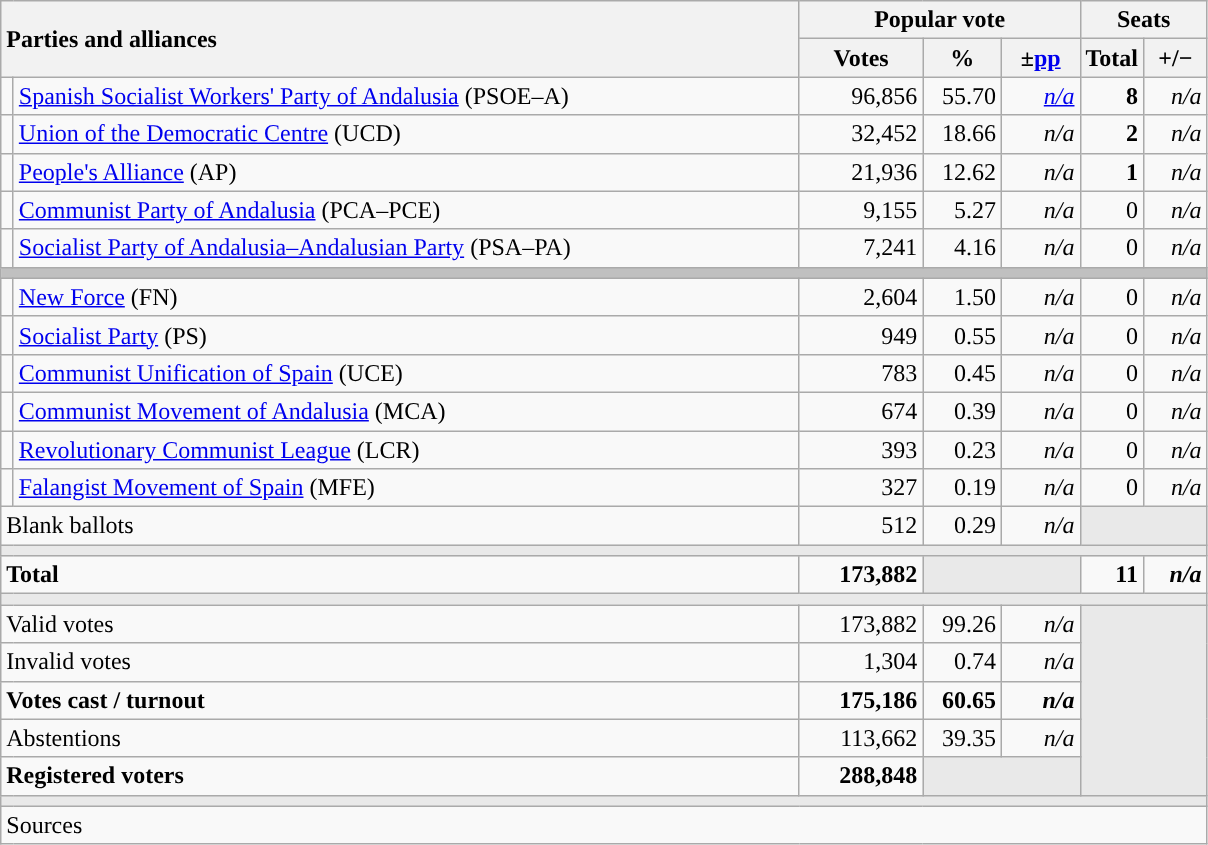<table class="wikitable" style="text-align:right;">
<tr>
<th style="text-align:left;" rowspan="2" colspan="2" width="525">Parties and alliances</th>
<th colspan="3">Popular vote</th>
<th colspan="2">Seats</th>
</tr>
<tr>
<th width="75">Votes</th>
<th width="45">%</th>
<th width="45">±<a href='#'>pp</a></th>
<th width="35">Total</th>
<th width="35">+/−</th>
</tr>
<tr>
<td width="1" style="color:inherit;background:"></td>
<td align="left"><a href='#'>Spanish Socialist Workers' Party of Andalusia</a> (PSOE–A)</td>
<td>96,856</td>
<td>55.70</td>
<td><em><a href='#'>n/a</a></em></td>
<td><strong>8</strong></td>
<td><em>n/a</em></td>
</tr>
<tr>
<td style="color:inherit;background:"></td>
<td align="left"><a href='#'>Union of the Democratic Centre</a> (UCD)</td>
<td>32,452</td>
<td>18.66</td>
<td><em>n/a</em></td>
<td><strong>2</strong></td>
<td><em>n/a</em></td>
</tr>
<tr>
<td style="color:inherit;background:"></td>
<td align="left"><a href='#'>People's Alliance</a> (AP)</td>
<td>21,936</td>
<td>12.62</td>
<td><em>n/a</em></td>
<td><strong>1</strong></td>
<td><em>n/a</em></td>
</tr>
<tr>
<td style="color:inherit;background:"></td>
<td align="left"><a href='#'>Communist Party of Andalusia</a> (PCA–PCE)</td>
<td>9,155</td>
<td>5.27</td>
<td><em>n/a</em></td>
<td>0</td>
<td><em>n/a</em></td>
</tr>
<tr>
<td style="color:inherit;background:"></td>
<td align="left"><a href='#'>Socialist Party of Andalusia–Andalusian Party</a> (PSA–PA)</td>
<td>7,241</td>
<td>4.16</td>
<td><em>n/a</em></td>
<td>0</td>
<td><em>n/a</em></td>
</tr>
<tr>
<td colspan="7" bgcolor="#C0C0C0"></td>
</tr>
<tr>
<td style="color:inherit;background:"></td>
<td align="left"><a href='#'>New Force</a> (FN)</td>
<td>2,604</td>
<td>1.50</td>
<td><em>n/a</em></td>
<td>0</td>
<td><em>n/a</em></td>
</tr>
<tr>
<td style="color:inherit;background:"></td>
<td align="left"><a href='#'>Socialist Party</a> (PS)</td>
<td>949</td>
<td>0.55</td>
<td><em>n/a</em></td>
<td>0</td>
<td><em>n/a</em></td>
</tr>
<tr>
<td style="color:inherit;background:"></td>
<td align="left"><a href='#'>Communist Unification of Spain</a> (UCE)</td>
<td>783</td>
<td>0.45</td>
<td><em>n/a</em></td>
<td>0</td>
<td><em>n/a</em></td>
</tr>
<tr>
<td style="color:inherit;background:"></td>
<td align="left"><a href='#'>Communist Movement of Andalusia</a> (MCA)</td>
<td>674</td>
<td>0.39</td>
<td><em>n/a</em></td>
<td>0</td>
<td><em>n/a</em></td>
</tr>
<tr>
<td style="color:inherit;background:"></td>
<td align="left"><a href='#'>Revolutionary Communist League</a> (LCR)</td>
<td>393</td>
<td>0.23</td>
<td><em>n/a</em></td>
<td>0</td>
<td><em>n/a</em></td>
</tr>
<tr>
<td style="color:inherit;background:"></td>
<td align="left"><a href='#'>Falangist Movement of Spain</a> (MFE)</td>
<td>327</td>
<td>0.19</td>
<td><em>n/a</em></td>
<td>0</td>
<td><em>n/a</em></td>
</tr>
<tr>
<td align="left" colspan="2">Blank ballots</td>
<td>512</td>
<td>0.29</td>
<td><em>n/a</em></td>
<td bgcolor="#E9E9E9" colspan="2"></td>
</tr>
<tr>
<td colspan="7" bgcolor="#E9E9E9"></td>
</tr>
<tr style="font-weight:bold;">
<td align="left" colspan="2">Total</td>
<td>173,882</td>
<td bgcolor="#E9E9E9" colspan="2"></td>
<td>11</td>
<td><em>n/a</em></td>
</tr>
<tr>
<td colspan="7" bgcolor="#E9E9E9"></td>
</tr>
<tr>
<td align="left" colspan="2">Valid votes</td>
<td>173,882</td>
<td>99.26</td>
<td><em>n/a</em></td>
<td bgcolor="#E9E9E9" colspan="2" rowspan="5"></td>
</tr>
<tr>
<td align="left" colspan="2">Invalid votes</td>
<td>1,304</td>
<td>0.74</td>
<td><em>n/a</em></td>
</tr>
<tr style="font-weight:bold;">
<td align="left" colspan="2">Votes cast / turnout</td>
<td>175,186</td>
<td>60.65</td>
<td><em>n/a</em></td>
</tr>
<tr>
<td align="left" colspan="2">Abstentions</td>
<td>113,662</td>
<td>39.35</td>
<td><em>n/a</em></td>
</tr>
<tr style="font-weight:bold;">
<td align="left" colspan="2">Registered voters</td>
<td>288,848</td>
<td bgcolor="#E9E9E9" colspan="2"></td>
</tr>
<tr>
<td colspan="7" bgcolor="#E9E9E9"></td>
</tr>
<tr>
<td align="left" colspan="7">Sources</td>
</tr>
</table>
